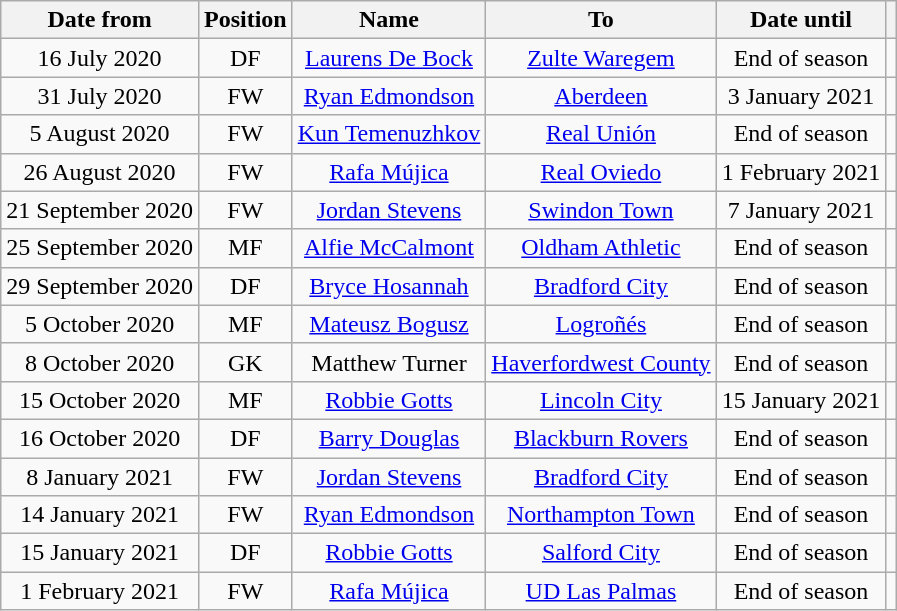<table class="wikitable" style="text-align:center;">
<tr>
<th>Date from</th>
<th>Position</th>
<th>Name</th>
<th>To</th>
<th>Date until</th>
<th></th>
</tr>
<tr>
<td>16 July 2020</td>
<td>DF</td>
<td><a href='#'>Laurens De Bock</a></td>
<td><a href='#'>Zulte Waregem</a></td>
<td>End of season</td>
<td></td>
</tr>
<tr>
<td>31 July 2020</td>
<td>FW</td>
<td><a href='#'>Ryan Edmondson</a></td>
<td><a href='#'>Aberdeen</a></td>
<td>3 January 2021</td>
<td></td>
</tr>
<tr>
<td>5 August 2020</td>
<td>FW</td>
<td><a href='#'>Kun Temenuzhkov</a></td>
<td><a href='#'>Real Unión</a></td>
<td>End of season</td>
<td></td>
</tr>
<tr>
<td>26 August 2020</td>
<td>FW</td>
<td><a href='#'>Rafa Mújica</a></td>
<td><a href='#'>Real Oviedo</a></td>
<td>1 February 2021</td>
<td></td>
</tr>
<tr>
<td>21 September 2020</td>
<td>FW</td>
<td><a href='#'>Jordan Stevens</a></td>
<td><a href='#'>Swindon Town</a></td>
<td>7 January 2021</td>
<td></td>
</tr>
<tr>
<td>25 September 2020</td>
<td>MF</td>
<td><a href='#'>Alfie McCalmont</a></td>
<td><a href='#'>Oldham Athletic</a></td>
<td>End of season</td>
<td></td>
</tr>
<tr>
<td>29 September 2020</td>
<td>DF</td>
<td><a href='#'>Bryce Hosannah</a></td>
<td><a href='#'>Bradford City</a></td>
<td>End of season</td>
<td></td>
</tr>
<tr>
<td>5 October 2020</td>
<td>MF</td>
<td><a href='#'>Mateusz Bogusz</a></td>
<td><a href='#'>Logroñés</a></td>
<td>End of season</td>
<td></td>
</tr>
<tr>
<td>8 October 2020</td>
<td>GK</td>
<td>Matthew Turner</td>
<td><a href='#'>Haverfordwest County</a></td>
<td>End of season</td>
<td></td>
</tr>
<tr>
<td>15 October 2020</td>
<td>MF</td>
<td><a href='#'>Robbie Gotts</a></td>
<td><a href='#'>Lincoln City</a></td>
<td>15 January 2021</td>
<td></td>
</tr>
<tr>
<td>16 October 2020</td>
<td>DF</td>
<td><a href='#'>Barry Douglas</a></td>
<td><a href='#'>Blackburn Rovers</a></td>
<td>End of season</td>
<td></td>
</tr>
<tr>
<td>8 January 2021</td>
<td>FW</td>
<td><a href='#'>Jordan Stevens</a></td>
<td><a href='#'>Bradford City</a></td>
<td>End of season</td>
<td></td>
</tr>
<tr>
<td>14 January 2021</td>
<td>FW</td>
<td><a href='#'>Ryan Edmondson</a></td>
<td><a href='#'>Northampton Town</a></td>
<td>End of season</td>
<td></td>
</tr>
<tr>
<td>15 January 2021</td>
<td>DF</td>
<td><a href='#'>Robbie Gotts</a></td>
<td><a href='#'>Salford City</a></td>
<td>End of season</td>
<td></td>
</tr>
<tr>
<td>1 February 2021</td>
<td>FW</td>
<td><a href='#'>Rafa Mújica</a></td>
<td><a href='#'>UD Las Palmas</a></td>
<td>End of season</td>
<td></td>
</tr>
</table>
